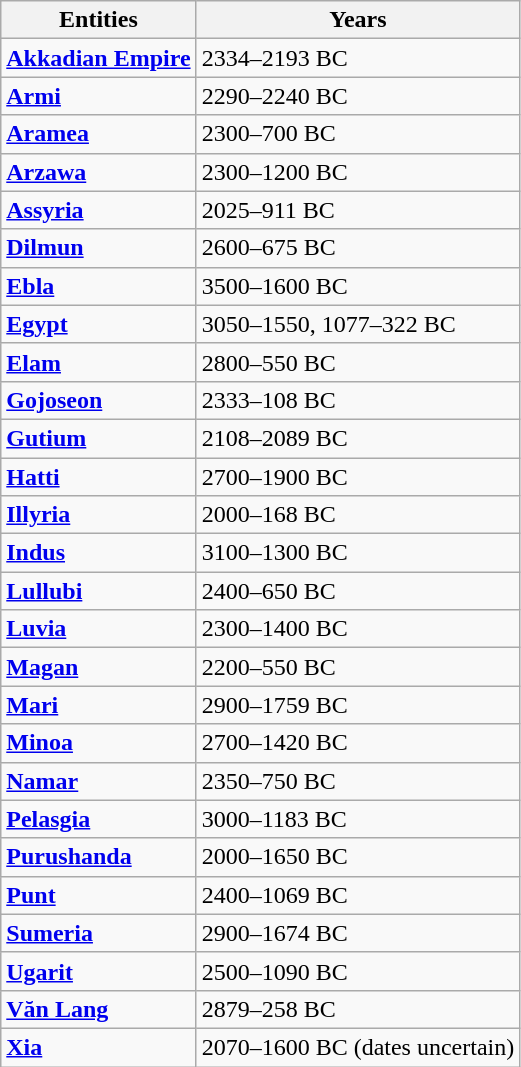<table class=wikitable border="1">
<tr>
<th>Entities</th>
<th>Years</th>
</tr>
<tr>
<td><strong><a href='#'>Akkadian Empire</a></strong></td>
<td>2334–2193 BC</td>
</tr>
<tr>
<td><strong><a href='#'>Armi</a></strong></td>
<td>2290–2240 BC</td>
</tr>
<tr>
<td><strong><a href='#'>Aramea</a></strong></td>
<td>2300–700 BC</td>
</tr>
<tr>
<td><strong><a href='#'>Arzawa</a></strong></td>
<td>2300–1200 BC</td>
</tr>
<tr>
<td><strong><a href='#'>Assyria</a></strong></td>
<td>2025–911 BC</td>
</tr>
<tr>
<td><strong><a href='#'>Dilmun</a></strong></td>
<td>2600–675 BC</td>
</tr>
<tr>
<td><strong><a href='#'>Ebla</a></strong></td>
<td>3500–1600 BC</td>
</tr>
<tr>
<td><strong><a href='#'>Egypt</a></strong></td>
<td>3050–1550, 1077–322 BC</td>
</tr>
<tr>
<td><strong><a href='#'>Elam</a></strong></td>
<td>2800–550 BC</td>
</tr>
<tr>
<td><strong><a href='#'>Gojoseon</a></strong></td>
<td>2333–108 BC</td>
</tr>
<tr>
<td><strong><a href='#'>Gutium</a></strong></td>
<td>2108–2089 BC</td>
</tr>
<tr>
<td><strong><a href='#'>Hatti</a></strong></td>
<td>2700–1900 BC</td>
</tr>
<tr>
<td><strong><a href='#'>Illyria</a></strong></td>
<td>2000–168 BC</td>
</tr>
<tr>
<td><strong><a href='#'>Indus</a></strong></td>
<td>3100–1300 BC</td>
</tr>
<tr>
<td><strong><a href='#'>Lullubi</a></strong></td>
<td>2400–650 BC</td>
</tr>
<tr>
<td><strong><a href='#'>Luvia</a></strong></td>
<td>2300–1400 BC</td>
</tr>
<tr>
<td><strong><a href='#'>Magan</a></strong></td>
<td>2200–550 BC</td>
</tr>
<tr>
<td><strong><a href='#'>Mari</a></strong></td>
<td>2900–1759 BC</td>
</tr>
<tr>
<td><strong><a href='#'>Minoa</a></strong></td>
<td>2700–1420 BC</td>
</tr>
<tr>
<td><strong><a href='#'>Namar</a></strong></td>
<td>2350–750 BC</td>
</tr>
<tr>
<td><strong><a href='#'>Pelasgia</a></strong></td>
<td>3000–1183 BC</td>
</tr>
<tr>
<td><strong><a href='#'>Purushanda</a></strong></td>
<td>2000–1650 BC</td>
</tr>
<tr>
<td><strong><a href='#'>Punt</a></strong></td>
<td>2400–1069 BC</td>
</tr>
<tr>
<td><strong><a href='#'>Sumeria</a></strong></td>
<td>2900–1674 BC</td>
</tr>
<tr>
<td><strong><a href='#'>Ugarit</a></strong></td>
<td>2500–1090 BC</td>
</tr>
<tr>
<td><strong><a href='#'>Văn Lang</a></strong></td>
<td>2879–258 BC</td>
</tr>
<tr>
<td><strong><a href='#'>Xia</a></strong></td>
<td>2070–1600 BC (dates uncertain)</td>
</tr>
</table>
